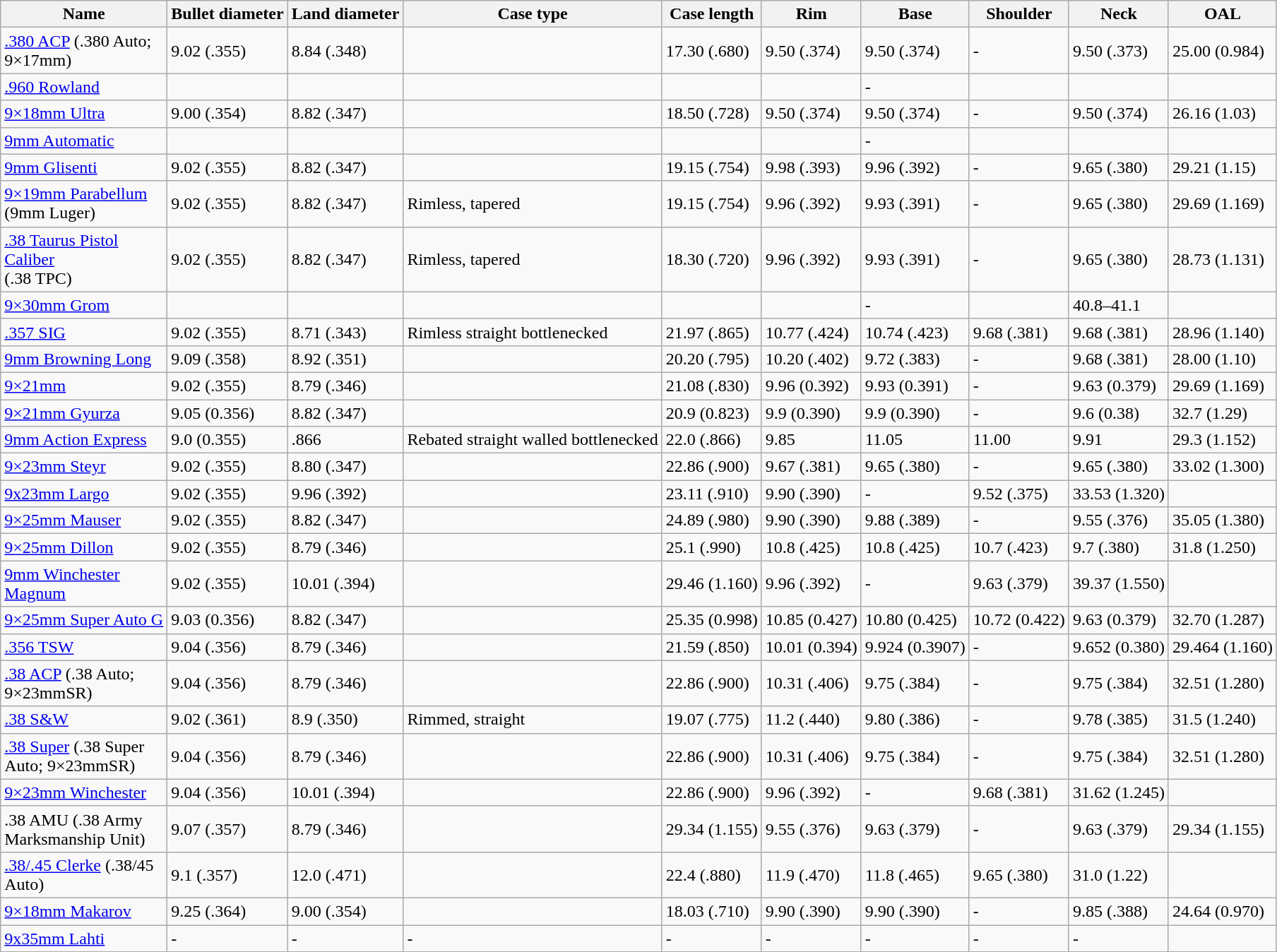<table class="wikitable sortable" ="font-size: 9pt; width:700px; text-align:center">
<tr>
<th style="width:150px">Name</th>
<th>Bullet diameter</th>
<th>Land diameter</th>
<th>Case type</th>
<th>Case length</th>
<th>Rim</th>
<th>Base</th>
<th>Shoulder</th>
<th>Neck</th>
<th>OAL</th>
</tr>
<tr>
<td><a href='#'>.380 ACP</a> (.380 Auto; 9×17mm)</td>
<td>9.02 (.355)</td>
<td>8.84 (.348)</td>
<td></td>
<td>17.30 (.680)</td>
<td>9.50 (.374)</td>
<td>9.50 (.374)</td>
<td>-</td>
<td>9.50 (.373)</td>
<td>25.00 (0.984)</td>
</tr>
<tr>
<td><a href='#'>.960 Rowland</a></td>
<td></td>
<td></td>
<td></td>
<td></td>
<td></td>
<td>-</td>
<td></td>
<td></td>
</tr>
<tr>
<td><a href='#'>9×18mm Ultra</a></td>
<td>9.00 (.354)</td>
<td>8.82 (.347)</td>
<td></td>
<td>18.50 (.728)</td>
<td>9.50 (.374)</td>
<td>9.50 (.374)</td>
<td>-</td>
<td>9.50 (.374)</td>
<td>26.16 (1.03)</td>
</tr>
<tr>
<td><a href='#'>9mm Automatic</a></td>
<td></td>
<td></td>
<td></td>
<td></td>
<td></td>
<td>-</td>
<td></td>
<td></td>
</tr>
<tr>
<td><a href='#'>9mm Glisenti</a></td>
<td>9.02 (.355)</td>
<td>8.82 (.347)</td>
<td></td>
<td>19.15 (.754)</td>
<td>9.98 (.393)</td>
<td>9.96 (.392)</td>
<td>-</td>
<td>9.65 (.380)</td>
<td>29.21 (1.15)</td>
</tr>
<tr>
<td><a href='#'>9×19mm Parabellum</a><br>(9mm Luger)</td>
<td>9.02 (.355)</td>
<td>8.82 (.347)</td>
<td>Rimless, tapered</td>
<td>19.15 (.754)</td>
<td>9.96 (.392)</td>
<td>9.93 (.391)</td>
<td>-</td>
<td>9.65 (.380)</td>
<td>29.69 (1.169)</td>
</tr>
<tr>
<td><a href='#'>.38 Taurus Pistol Caliber</a><br>(.38 TPC)</td>
<td>9.02 (.355)</td>
<td>8.82 (.347)</td>
<td>Rimless, tapered</td>
<td>18.30 (.720)</td>
<td>9.96 (.392)</td>
<td>9.93 (.391)</td>
<td>-</td>
<td>9.65 (.380)</td>
<td>28.73 (1.131)</td>
</tr>
<tr>
<td><a href='#'>9×30mm Grom</a></td>
<td></td>
<td></td>
<td></td>
<td></td>
<td></td>
<td>-</td>
<td></td>
<td>40.8–41.1</td>
</tr>
<tr>
<td><a href='#'>.357 SIG</a></td>
<td>9.02 (.355)</td>
<td>8.71 (.343)</td>
<td>Rimless straight bottlenecked</td>
<td>21.97 (.865)</td>
<td>10.77 (.424)</td>
<td>10.74 (.423)</td>
<td>9.68 (.381)</td>
<td>9.68 (.381)</td>
<td>28.96 (1.140)</td>
</tr>
<tr>
<td><a href='#'>9mm Browning Long</a></td>
<td>9.09 (.358)</td>
<td>8.92 (.351)</td>
<td></td>
<td>20.20 (.795)</td>
<td>10.20 (.402)</td>
<td>9.72 (.383)</td>
<td>-</td>
<td>9.68 (.381)</td>
<td>28.00 (1.10)</td>
</tr>
<tr>
<td><a href='#'>9×21mm</a></td>
<td>9.02 (.355)</td>
<td>8.79 (.346)</td>
<td></td>
<td>21.08 (.830)</td>
<td>9.96 (0.392)</td>
<td>9.93 (0.391)</td>
<td>-</td>
<td>9.63 (0.379)</td>
<td>29.69 (1.169)</td>
</tr>
<tr>
<td><a href='#'>9×21mm Gyurza</a></td>
<td>9.05 (0.356)</td>
<td>8.82 (.347)</td>
<td></td>
<td>20.9 (0.823)</td>
<td>9.9 (0.390)</td>
<td>9.9 (0.390)</td>
<td>-</td>
<td>9.6 (0.38)</td>
<td>32.7 (1.29)</td>
</tr>
<tr>
<td><a href='#'>9mm Action Express</a></td>
<td>9.0 (0.355)</td>
<td>.866</td>
<td>Rebated straight walled bottlenecked</td>
<td>22.0 (.866)</td>
<td>9.85</td>
<td>11.05</td>
<td>11.00</td>
<td>9.91</td>
<td>29.3 (1.152)</td>
</tr>
<tr>
<td><a href='#'>9×23mm Steyr</a></td>
<td>9.02 (.355)</td>
<td>8.80 (.347)</td>
<td></td>
<td>22.86 (.900)</td>
<td>9.67 (.381)</td>
<td>9.65 (.380)</td>
<td>-</td>
<td>9.65 (.380)</td>
<td>33.02 (1.300)</td>
</tr>
<tr>
<td><a href='#'>9x23mm Largo</a></td>
<td>9.02 (.355)</td>
<td>9.96 (.392)</td>
<td></td>
<td>23.11 (.910)</td>
<td>9.90 (.390)</td>
<td>-</td>
<td>9.52 (.375)</td>
<td>33.53 (1.320)</td>
</tr>
<tr>
<td><a href='#'>9×25mm Mauser</a></td>
<td>9.02 (.355)</td>
<td>8.82 (.347)</td>
<td></td>
<td>24.89 (.980)</td>
<td>9.90 (.390)</td>
<td>9.88 (.389)</td>
<td>-</td>
<td>9.55 (.376)</td>
<td>35.05 (1.380)</td>
</tr>
<tr>
<td><a href='#'>9×25mm Dillon</a></td>
<td>9.02 (.355)</td>
<td>8.79 (.346)</td>
<td></td>
<td>25.1 (.990)</td>
<td>10.8 (.425)</td>
<td>10.8 (.425)</td>
<td>10.7 (.423)</td>
<td>9.7 (.380)</td>
<td>31.8 (1.250)</td>
</tr>
<tr>
<td><a href='#'>9mm Winchester Magnum</a></td>
<td>9.02 (.355)</td>
<td>10.01 (.394)</td>
<td></td>
<td>29.46 (1.160)</td>
<td>9.96 (.392)</td>
<td>-</td>
<td>9.63 (.379)</td>
<td>39.37 (1.550)</td>
</tr>
<tr>
<td><a href='#'>9×25mm Super Auto G</a></td>
<td>9.03 (0.356)</td>
<td>8.82 (.347)</td>
<td></td>
<td>25.35 (0.998)</td>
<td>10.85 (0.427)</td>
<td>10.80 (0.425)</td>
<td>10.72 (0.422)</td>
<td>9.63 (0.379)</td>
<td>32.70 (1.287)</td>
</tr>
<tr>
<td><a href='#'>.356 TSW</a></td>
<td>9.04 (.356)</td>
<td>8.79 (.346)</td>
<td></td>
<td>21.59 (.850)</td>
<td>10.01 (0.394)</td>
<td>9.924 (0.3907)</td>
<td>-</td>
<td>9.652 (0.380)</td>
<td>29.464 (1.160)</td>
</tr>
<tr>
<td><a href='#'>.38 ACP</a> (.38 Auto; 9×23mmSR)</td>
<td>9.04 (.356)</td>
<td>8.79 (.346)</td>
<td></td>
<td>22.86 (.900)</td>
<td>10.31 (.406)</td>
<td>9.75 (.384)</td>
<td>-</td>
<td>9.75 (.384)</td>
<td>32.51 (1.280)</td>
</tr>
<tr>
<td><a href='#'>.38 S&W</a></td>
<td>9.02 (.361)</td>
<td>8.9 (.350)</td>
<td>Rimmed, straight</td>
<td>19.07 (.775)</td>
<td>11.2 (.440)</td>
<td>9.80 (.386)</td>
<td>-</td>
<td>9.78 (.385)</td>
<td>31.5 (1.240)</td>
</tr>
<tr>
<td><a href='#'>.38 Super</a> (.38 Super Auto; 9×23mmSR)</td>
<td>9.04 (.356)</td>
<td>8.79 (.346)</td>
<td></td>
<td>22.86 (.900)</td>
<td>10.31 (.406)</td>
<td>9.75 (.384)</td>
<td>-</td>
<td>9.75 (.384)</td>
<td>32.51 (1.280)</td>
</tr>
<tr>
<td><a href='#'>9×23mm Winchester</a></td>
<td>9.04 (.356)</td>
<td>10.01 (.394)</td>
<td></td>
<td>22.86 (.900)</td>
<td>9.96 (.392)</td>
<td>-</td>
<td>9.68 (.381)</td>
<td>31.62 (1.245)</td>
</tr>
<tr>
<td>.38 AMU (.38 Army Marksmanship Unit)</td>
<td>9.07 (.357)</td>
<td>8.79 (.346)</td>
<td></td>
<td>29.34 (1.155)</td>
<td>9.55 (.376)</td>
<td>9.63 (.379)</td>
<td>-</td>
<td>9.63 (.379)</td>
<td>29.34 (1.155)</td>
</tr>
<tr>
<td><a href='#'>.38/.45 Clerke</a> (.38/45 Auto)</td>
<td>9.1 (.357)</td>
<td>12.0 (.471)</td>
<td></td>
<td>22.4 (.880)</td>
<td>11.9 (.470)</td>
<td>11.8 (.465)</td>
<td>9.65 (.380)</td>
<td>31.0 (1.22)</td>
</tr>
<tr>
<td><a href='#'>9×18mm Makarov</a></td>
<td>9.25 (.364)</td>
<td>9.00 (.354)</td>
<td></td>
<td>18.03 (.710)</td>
<td>9.90 (.390)</td>
<td>9.90 (.390)</td>
<td>-</td>
<td>9.85 (.388)</td>
<td>24.64 (0.970)</td>
</tr>
<tr>
<td><a href='#'>9x35mm Lahti</a></td>
<td>-</td>
<td>-</td>
<td>-</td>
<td>-</td>
<td>-</td>
<td>-</td>
<td>-</td>
<td>-<br></td>
</tr>
</table>
